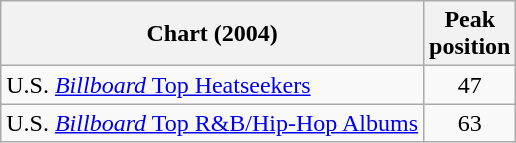<table class="wikitable">
<tr>
<th align="left">Chart (2004) </th>
<th align="left">Peak<br>position</th>
</tr>
<tr>
<td align="left">U.S. <a href='#'><em>Billboard</em> Top Heatseekers</a></td>
<td align="center">47</td>
</tr>
<tr>
<td align="left">U.S. <a href='#'><em>Billboard</em> Top R&B/Hip-Hop Albums</a></td>
<td align="center">63</td>
</tr>
</table>
